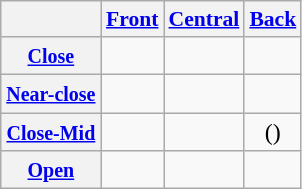<table class="wikitable" style=text-align:center>
<tr style="font-size: 90%;">
<th></th>
<th><a href='#'>Front</a></th>
<th><a href='#'>Central</a></th>
<th><a href='#'>Back</a></th>
</tr>
<tr>
<th><small><a href='#'>Close</a></small></th>
<td></td>
<td></td>
<td></td>
</tr>
<tr>
<th><small><a href='#'>Near-close</a></small></th>
<td></td>
<td></td>
<td></td>
</tr>
<tr>
<th><small><a href='#'>Close-Mid</a></small></th>
<td></td>
<td></td>
<td>()</td>
</tr>
<tr>
<th><small><a href='#'>Open</a></small></th>
<td></td>
<td></td>
<td></td>
</tr>
</table>
